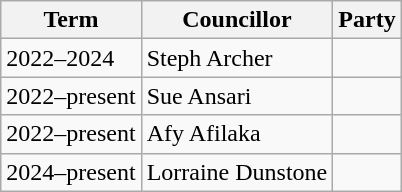<table class="wikitable">
<tr>
<th>Term</th>
<th>Councillor</th>
<th colspan=2>Party</th>
</tr>
<tr>
<td>2022–2024</td>
<td>Steph Archer</td>
<td></td>
</tr>
<tr>
<td>2022–present</td>
<td>Sue Ansari</td>
<td></td>
</tr>
<tr>
<td>2022–present</td>
<td>Afy Afilaka</td>
<td></td>
</tr>
<tr>
<td>2024–present</td>
<td>Lorraine Dunstone</td>
<td></td>
</tr>
</table>
